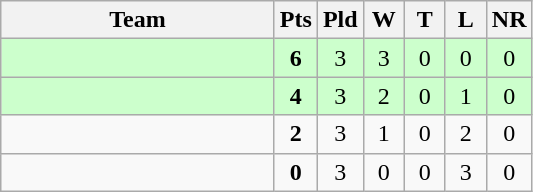<table class="wikitable" style="text-align:center;">
<tr>
<th width=175>Team</th>
<th width=20 abbr="Points">Pts</th>
<th width=20 abbr="Played">Pld</th>
<th width=20 abbr="Won">W</th>
<th width=20 abbr="Tied">T</th>
<th width=20 abbr="Lost">L</th>
<th width=20 abbr="No result">NR</th>
</tr>
<tr style="background:#ccffcc;">
<td style="text-align:left;"></td>
<td><strong>6</strong></td>
<td>3</td>
<td>3</td>
<td>0</td>
<td>0</td>
<td>0</td>
</tr>
<tr style="background:#ccffcc;">
<td style="text-align:left;"></td>
<td><strong>4</strong></td>
<td>3</td>
<td>2</td>
<td>0</td>
<td>1</td>
<td>0</td>
</tr>
<tr style="background:#f9f9f9;">
<td style="text-align:left;"></td>
<td><strong>2</strong></td>
<td>3</td>
<td>1</td>
<td>0</td>
<td>2</td>
<td>0</td>
</tr>
<tr style="background:#f9f9f9;">
<td style="text-align:left;"></td>
<td><strong>0</strong></td>
<td>3</td>
<td>0</td>
<td>0</td>
<td>3</td>
<td>0</td>
</tr>
</table>
